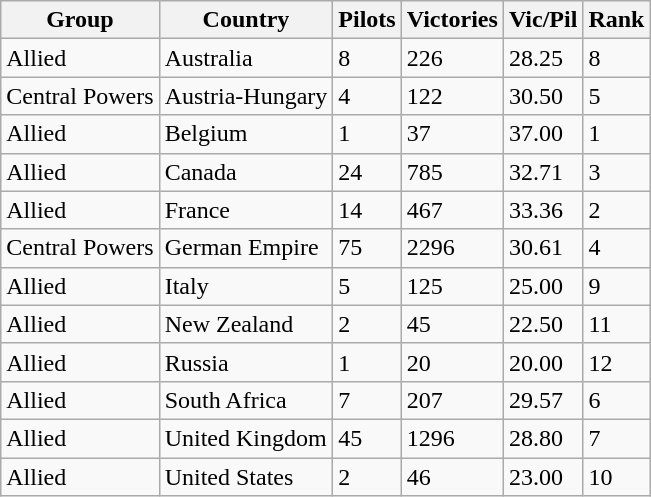<table class="wikitable">
<tr>
<th>Group</th>
<th>Country</th>
<th>Pilots</th>
<th>Victories</th>
<th>Vic/Pil</th>
<th>Rank</th>
</tr>
<tr>
<td>Allied</td>
<td>Australia</td>
<td>8</td>
<td>226</td>
<td>28.25</td>
<td>8</td>
</tr>
<tr>
<td>Central Powers</td>
<td>Austria-Hungary</td>
<td>4</td>
<td>122</td>
<td>30.50</td>
<td>5</td>
</tr>
<tr>
<td>Allied</td>
<td>Belgium</td>
<td>1</td>
<td>37</td>
<td>37.00</td>
<td>1</td>
</tr>
<tr>
<td>Allied</td>
<td>Canada</td>
<td>24</td>
<td>785</td>
<td>32.71</td>
<td>3</td>
</tr>
<tr>
<td>Allied</td>
<td>France</td>
<td>14</td>
<td>467</td>
<td>33.36</td>
<td>2</td>
</tr>
<tr>
<td>Central Powers</td>
<td>German Empire</td>
<td>75</td>
<td>2296</td>
<td>30.61</td>
<td>4</td>
</tr>
<tr>
<td>Allied</td>
<td>Italy</td>
<td>5</td>
<td>125</td>
<td>25.00</td>
<td>9</td>
</tr>
<tr>
<td>Allied</td>
<td>New Zealand</td>
<td>2</td>
<td>45</td>
<td>22.50</td>
<td>11</td>
</tr>
<tr>
<td>Allied</td>
<td>Russia</td>
<td>1</td>
<td>20</td>
<td>20.00</td>
<td>12</td>
</tr>
<tr>
<td>Allied</td>
<td>South Africa</td>
<td>7</td>
<td>207</td>
<td>29.57</td>
<td>6</td>
</tr>
<tr>
<td>Allied</td>
<td>United Kingdom</td>
<td>45</td>
<td>1296</td>
<td>28.80</td>
<td>7</td>
</tr>
<tr>
<td>Allied</td>
<td>United States</td>
<td>2</td>
<td>46</td>
<td>23.00</td>
<td>10</td>
</tr>
</table>
